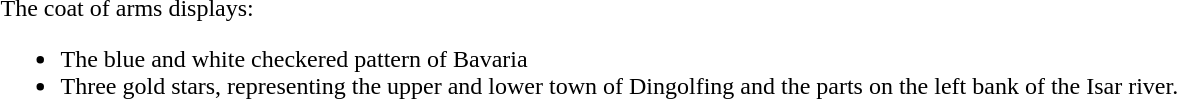<table>
<tr valign=top>
<td>The coat of arms displays:<br><ul><li>The blue and white checkered pattern of Bavaria</li><li>Three gold stars, representing the upper and lower town of Dingolfing and the parts on the left bank of the Isar river.</li></ul></td>
</tr>
</table>
